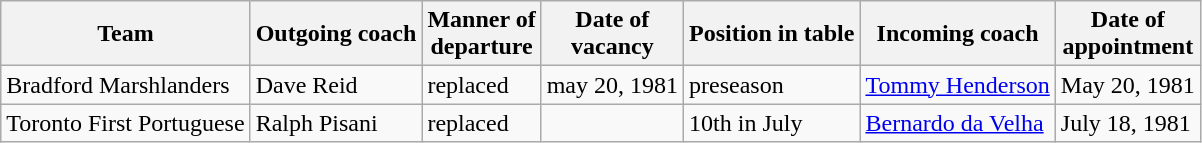<table class="wikitable sortable">
<tr>
<th>Team</th>
<th>Outgoing coach</th>
<th>Manner of <br> departure</th>
<th>Date of <br> vacancy</th>
<th>Position in table</th>
<th>Incoming coach</th>
<th>Date of <br> appointment</th>
</tr>
<tr>
<td>Bradford Marshlanders</td>
<td>Dave Reid</td>
<td>replaced</td>
<td>may 20, 1981</td>
<td>preseason</td>
<td><a href='#'>Tommy Henderson</a></td>
<td>May 20, 1981</td>
</tr>
<tr>
<td>Toronto First Portuguese</td>
<td>Ralph Pisani</td>
<td>replaced</td>
<td></td>
<td>10th in July</td>
<td> <a href='#'>Bernardo da Velha</a></td>
<td>July 18, 1981</td>
</tr>
</table>
